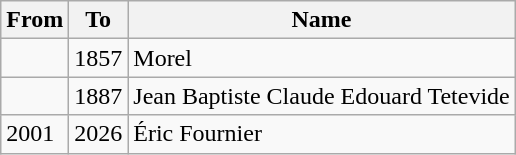<table class="wikitable">
<tr>
<th>From</th>
<th>To</th>
<th>Name</th>
</tr>
<tr>
<td></td>
<td>1857</td>
<td>Morel</td>
</tr>
<tr>
<td></td>
<td>1887</td>
<td>Jean Baptiste Claude Edouard Tetevide</td>
</tr>
<tr>
<td>2001</td>
<td>2026</td>
<td>Éric Fournier</td>
</tr>
</table>
